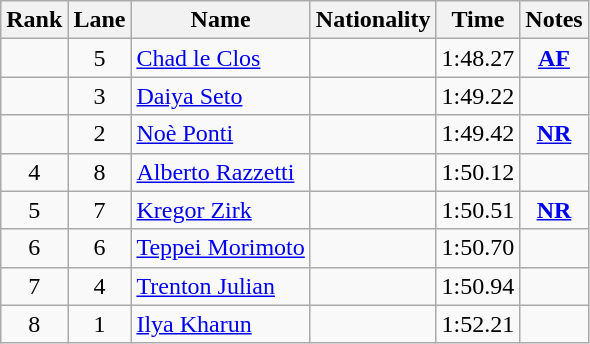<table class="wikitable sortable" style="text-align:center">
<tr>
<th>Rank</th>
<th>Lane</th>
<th>Name</th>
<th>Nationality</th>
<th>Time</th>
<th>Notes</th>
</tr>
<tr>
<td></td>
<td>5</td>
<td align=left><a href='#'>Chad le Clos</a></td>
<td align=left></td>
<td>1:48.27</td>
<td><strong><a href='#'>AF</a></strong></td>
</tr>
<tr>
<td></td>
<td>3</td>
<td align=left><a href='#'>Daiya Seto</a></td>
<td align=left></td>
<td>1:49.22</td>
<td></td>
</tr>
<tr>
<td></td>
<td>2</td>
<td align=left><a href='#'>Noè Ponti</a></td>
<td align=left></td>
<td>1:49.42</td>
<td><strong><a href='#'>NR</a></strong></td>
</tr>
<tr>
<td>4</td>
<td>8</td>
<td align=left><a href='#'>Alberto Razzetti</a></td>
<td align=left></td>
<td>1:50.12</td>
<td></td>
</tr>
<tr>
<td>5</td>
<td>7</td>
<td align=left><a href='#'>Kregor Zirk</a></td>
<td align=left></td>
<td>1:50.51</td>
<td><strong><a href='#'>NR</a></strong></td>
</tr>
<tr>
<td>6</td>
<td>6</td>
<td align=left><a href='#'>Teppei Morimoto</a></td>
<td align=left></td>
<td>1:50.70</td>
<td></td>
</tr>
<tr>
<td>7</td>
<td>4</td>
<td align=left><a href='#'>Trenton Julian</a></td>
<td align=left></td>
<td>1:50.94</td>
<td></td>
</tr>
<tr>
<td>8</td>
<td>1</td>
<td align=left><a href='#'>Ilya Kharun</a></td>
<td align=left></td>
<td>1:52.21</td>
<td></td>
</tr>
</table>
